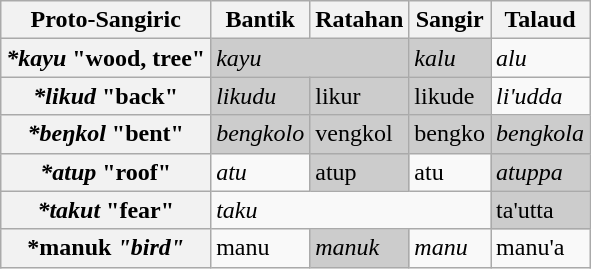<table class="wikitable">
<tr>
<th>Proto-Sangiric</th>
<th>Bantik</th>
<th>Ratahan</th>
<th>Sangir</th>
<th>Talaud</th>
</tr>
<tr>
<th><em>*kayu</em> "wood, tree"</th>
<td style="background:#ccc" colspan="2"><em>kayu</em></td>
<td style="background:#ccc"><em>kalu</em></td>
<td><em>alu</em></td>
</tr>
<tr>
<th><em>*likud</em> "back"</th>
<td style="background:#ccc"><em>likudu<strong></td>
<td style="background:#ccc"></em>likur<em></td>
<td style="background:#ccc"></em>likude</strong></td>
<td><em>li'udda</em></td>
</tr>
<tr>
<th><em>*beŋkol</em> "bent"</th>
<td style="background:#ccc"><em>bengkolo<strong></td>
<td style="background:#ccc"></em>vengkol<em></td>
<td style="background:#ccc"></em>bengko</strong></td>
<td style="background:#ccc"><em>bengkola</em></td>
</tr>
<tr>
<th><em>*atup</em> "roof"</th>
<td><em>atu<strong></td>
<td style="background:#ccc"></em>atup<em></td>
<td></em>atu</strong></td>
<td style="background:#ccc"><em>atuppa</em></td>
</tr>
<tr>
<th><em>*takut</em> "fear"</th>
<td colspan="3"><em>taku<strong></td>
<td style="background:#ccc"></em>ta'utta<em></td>
</tr>
<tr>
<th></em>*manuk<em> "bird"</th>
<td></em>manu</strong></td>
<td style="background:#ccc"><em>manuk</em></td>
<td><em>manu<strong></td>
<td></em>manu'a<em></td>
</tr>
</table>
